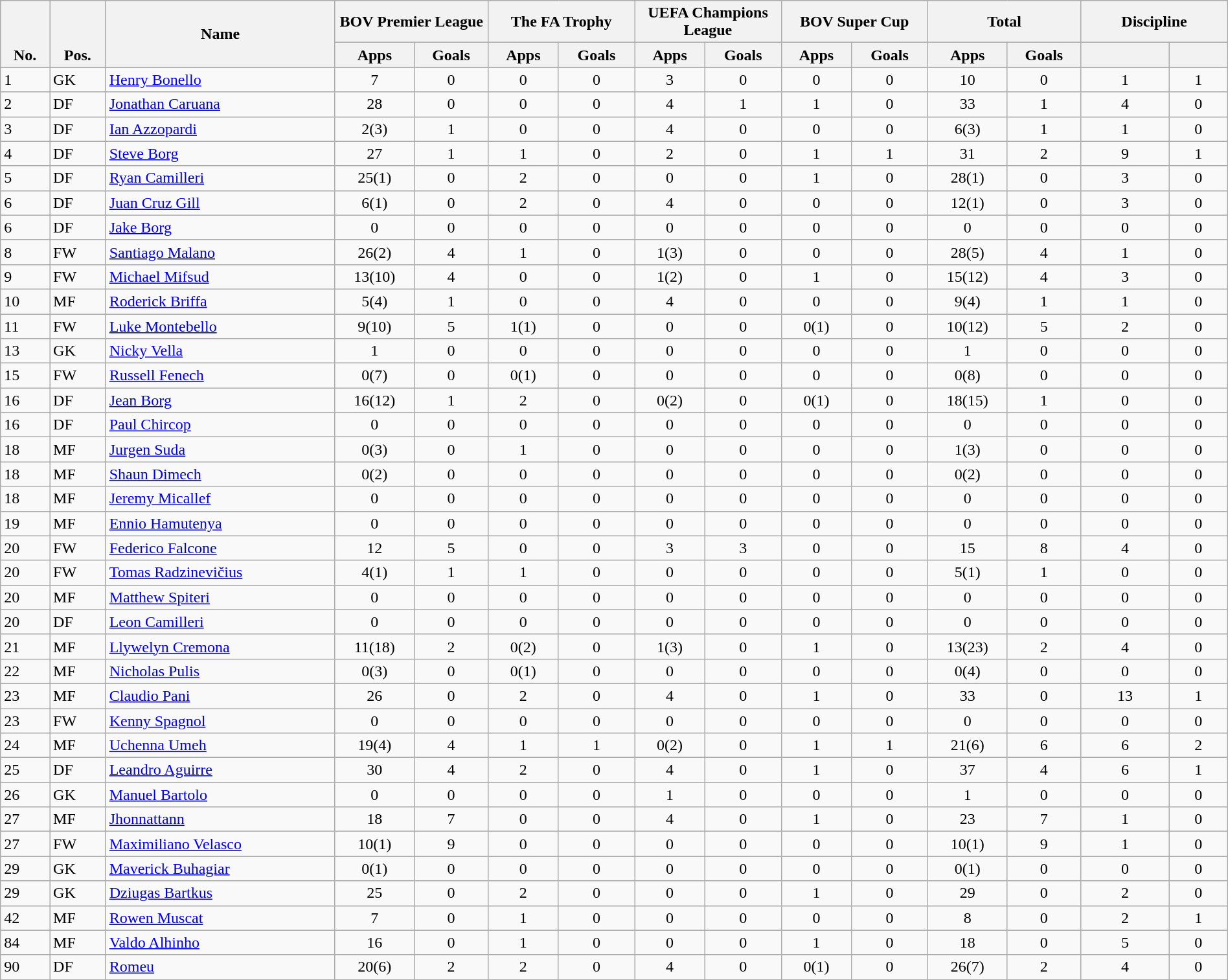<table class="wikitable sortable alternance" style="text-align:center;width:100%">
<tr>
<th rowspan="2" valign="bottom">No.</th>
<th rowspan="2" valign="bottom">Pos.</th>
<th rowspan="2">Name</th>
<th colspan="2" width="85">BOV Premier League</th>
<th colspan="2" width="85">The FA Trophy</th>
<th colspan="2" width="85">UEFA Champions League</th>
<th colspan="2" width="85">BOV Super Cup</th>
<th colspan="2" width="85">Total</th>
<th colspan="2" width="85">Discipline</th>
</tr>
<tr>
<th>Apps</th>
<th>Goals</th>
<th>Apps</th>
<th>Goals</th>
<th>Apps</th>
<th>Goals</th>
<th>Apps</th>
<th>Goals</th>
<th>Apps</th>
<th>Goals</th>
<th></th>
<th></th>
</tr>
<tr>
<td align="left">1</td>
<td align="left">GK</td>
<td align="left"> <a href='#'>Henry Bonello</a></td>
<td>7</td>
<td>0</td>
<td>0</td>
<td>0</td>
<td>3</td>
<td>0</td>
<td>0</td>
<td>0</td>
<td>10</td>
<td>0</td>
<td>1</td>
<td>1</td>
</tr>
<tr>
<td align="left">2</td>
<td align="left">DF</td>
<td align="left"> <a href='#'>Jonathan Caruana</a></td>
<td>28</td>
<td>0</td>
<td>0</td>
<td>0</td>
<td>4</td>
<td>1</td>
<td>1</td>
<td>0</td>
<td>33</td>
<td>1</td>
<td>4</td>
<td>0</td>
</tr>
<tr>
<td align="left">3</td>
<td align="left">DF</td>
<td align="left"> <a href='#'>Ian Azzopardi</a></td>
<td>2(3)</td>
<td>1</td>
<td>0</td>
<td>0</td>
<td>4</td>
<td>0</td>
<td>0</td>
<td>0</td>
<td>6(3)</td>
<td>1</td>
<td>1</td>
<td>0</td>
</tr>
<tr>
<td align="left">4</td>
<td align="left">DF</td>
<td align="left"> <a href='#'>Steve Borg</a></td>
<td>27</td>
<td>1</td>
<td>1</td>
<td>0</td>
<td>2</td>
<td>0</td>
<td>1</td>
<td>1</td>
<td>31</td>
<td>2</td>
<td>9</td>
<td>1</td>
</tr>
<tr>
<td align="left">5</td>
<td align="left">DF</td>
<td align="left"> <a href='#'>Ryan Camilleri</a></td>
<td>25(1)</td>
<td>0</td>
<td>2</td>
<td>0</td>
<td>0</td>
<td>0</td>
<td>1</td>
<td>0</td>
<td>28(1)</td>
<td>0</td>
<td>3</td>
<td>0</td>
</tr>
<tr>
<td align="left">6</td>
<td align="left">DF</td>
<td align="left"> <a href='#'>Juan Cruz Gill</a></td>
<td>6(1)</td>
<td>0</td>
<td>2</td>
<td>0</td>
<td>4</td>
<td>0</td>
<td>0</td>
<td>0</td>
<td>12(1)</td>
<td>0</td>
<td>3</td>
<td>0</td>
</tr>
<tr>
<td align="left">6</td>
<td align="left">DF</td>
<td align="left"> <a href='#'>Jake Borg</a></td>
<td>0</td>
<td>0</td>
<td>0</td>
<td>0</td>
<td>0</td>
<td>0</td>
<td>0</td>
<td>0</td>
<td>0</td>
<td>0</td>
<td>0</td>
<td>0</td>
</tr>
<tr>
<td align="left">8</td>
<td align="left">FW</td>
<td align="left"> <a href='#'>Santiago Malano</a></td>
<td>26(2)</td>
<td>4</td>
<td>1</td>
<td>0</td>
<td>1(3)</td>
<td>0</td>
<td>0</td>
<td>0</td>
<td>28(5)</td>
<td>4</td>
<td>1</td>
<td>0</td>
</tr>
<tr>
<td align="left">9</td>
<td align="left">FW</td>
<td align="left"> <a href='#'>Michael Mifsud</a></td>
<td>13(10)</td>
<td>4</td>
<td>0</td>
<td>0</td>
<td>1(2)</td>
<td>0</td>
<td>1</td>
<td>0</td>
<td>15(12)</td>
<td>4</td>
<td>3</td>
<td>0</td>
</tr>
<tr>
<td align="left">10</td>
<td align="left">MF</td>
<td align="left"> <a href='#'>Roderick Briffa</a></td>
<td>5(4)</td>
<td>1</td>
<td>0</td>
<td>0</td>
<td>4</td>
<td>0</td>
<td>0</td>
<td>0</td>
<td>9(4)</td>
<td>1</td>
<td>1</td>
<td>0</td>
</tr>
<tr>
<td align="left">11</td>
<td align="left">FW</td>
<td align="left"> <a href='#'>Luke Montebello</a></td>
<td>9(10)</td>
<td>5</td>
<td>1(1)</td>
<td>0</td>
<td>0</td>
<td>0</td>
<td>0(1)</td>
<td>0</td>
<td>10(12)</td>
<td>5</td>
<td>2</td>
<td>0</td>
</tr>
<tr>
<td align="left">13</td>
<td align="left">GK</td>
<td align="left"> <a href='#'>Nicky Vella</a></td>
<td>1</td>
<td>0</td>
<td>0</td>
<td>0</td>
<td>0</td>
<td>0</td>
<td>0</td>
<td>0</td>
<td>1</td>
<td>0</td>
<td>0</td>
<td>0</td>
</tr>
<tr>
<td align="left">15</td>
<td align="left">FW</td>
<td align="left"> <a href='#'>Russell Fenech</a></td>
<td>0(7)</td>
<td>0</td>
<td>0(1)</td>
<td>0</td>
<td>0</td>
<td>0</td>
<td>0</td>
<td>0</td>
<td>0(8)</td>
<td>0</td>
<td>0</td>
<td>0</td>
</tr>
<tr>
<td align="left">16</td>
<td align="left">DF</td>
<td align="left"> <a href='#'>Jean Borg</a></td>
<td>16(12)</td>
<td>1</td>
<td>2</td>
<td>0</td>
<td>0(2)</td>
<td>0</td>
<td>0(1)</td>
<td>0</td>
<td>18(15)</td>
<td>1</td>
<td>0</td>
<td>0</td>
</tr>
<tr>
<td align="left">16</td>
<td align="left">DF</td>
<td align="left"> <a href='#'>Paul Chircop</a></td>
<td>0</td>
<td>0</td>
<td>0</td>
<td>0</td>
<td>0</td>
<td>0</td>
<td>0</td>
<td>0</td>
<td>0</td>
<td>0</td>
<td>0</td>
<td>0</td>
</tr>
<tr>
<td align="left">18</td>
<td align="left">MF</td>
<td align="left"> <a href='#'>Jurgen Suda</a></td>
<td>0(3)</td>
<td>0</td>
<td>1</td>
<td>0</td>
<td>0</td>
<td>0</td>
<td>0</td>
<td>0</td>
<td>1(3)</td>
<td>0</td>
<td>0</td>
<td>0</td>
</tr>
<tr>
<td align="left">18</td>
<td align="left">MF</td>
<td align="left"> <a href='#'>Shaun Dimech</a></td>
<td>0(2)</td>
<td>0</td>
<td>0</td>
<td>0</td>
<td>0</td>
<td>0</td>
<td>0</td>
<td>0</td>
<td>0(2)</td>
<td>0</td>
<td>0</td>
<td>0</td>
</tr>
<tr>
<td align="left">18</td>
<td align="left">MF</td>
<td align="left"> <a href='#'>Jeremy Micallef</a></td>
<td>0</td>
<td>0</td>
<td>0</td>
<td>0</td>
<td>0</td>
<td>0</td>
<td>0</td>
<td>0</td>
<td>0</td>
<td>0</td>
<td>0</td>
<td>0</td>
</tr>
<tr>
<td align="left">19</td>
<td align="left">MF</td>
<td align="left"> <a href='#'>Ennio Hamutenya</a></td>
<td>0</td>
<td>0</td>
<td>0</td>
<td>0</td>
<td>0</td>
<td>0</td>
<td>0</td>
<td>0</td>
<td>0</td>
<td>0</td>
<td>0</td>
<td>0</td>
</tr>
<tr>
<td align="left">20</td>
<td align="left">FW</td>
<td align="left"> <a href='#'>Federico Falcone</a></td>
<td>12</td>
<td>5</td>
<td>0</td>
<td>0</td>
<td>3</td>
<td>3</td>
<td>0</td>
<td>0</td>
<td>15</td>
<td>8</td>
<td>4</td>
<td>0</td>
</tr>
<tr>
<td align="left">20</td>
<td align="left">FW</td>
<td align="left"> <a href='#'>Tomas Radzinevičius</a></td>
<td>4(1)</td>
<td>1</td>
<td>1</td>
<td>0</td>
<td>0</td>
<td>0</td>
<td>0</td>
<td>0</td>
<td>5(1)</td>
<td>1</td>
<td>0</td>
<td>0</td>
</tr>
<tr>
<td align="left">20</td>
<td align="left">MF</td>
<td align="left"> <a href='#'>Matthew Spiteri</a></td>
<td>0</td>
<td>0</td>
<td>0</td>
<td>0</td>
<td>0</td>
<td>0</td>
<td>0</td>
<td>0</td>
<td>0</td>
<td>0</td>
<td>0</td>
<td>0</td>
</tr>
<tr>
<td align="left">20</td>
<td align="left">DF</td>
<td align="left"> <a href='#'>Leon Camilleri</a></td>
<td>0</td>
<td>0</td>
<td>0</td>
<td>0</td>
<td>0</td>
<td>0</td>
<td>0</td>
<td>0</td>
<td>0</td>
<td>0</td>
<td>0</td>
<td>0</td>
</tr>
<tr>
<td align="left">21</td>
<td align="left">MF</td>
<td align="left"> <a href='#'>Llywelyn Cremona</a></td>
<td>11(18)</td>
<td>2</td>
<td>0(2)</td>
<td>0</td>
<td>1(3)</td>
<td>0</td>
<td>1</td>
<td>0</td>
<td>13(23)</td>
<td>2</td>
<td>4</td>
<td>0</td>
</tr>
<tr>
<td align="left">22</td>
<td align="left">MF</td>
<td align="left"> <a href='#'>Nicholas Pulis</a></td>
<td>0(3)</td>
<td>0</td>
<td>0(1)</td>
<td>0</td>
<td>0</td>
<td>0</td>
<td>0</td>
<td>0</td>
<td>0(4)</td>
<td>0</td>
<td>0</td>
<td>0</td>
</tr>
<tr>
<td align="left">23</td>
<td align="left">MF</td>
<td align="left"> <a href='#'>Claudio Pani</a></td>
<td>26</td>
<td>0</td>
<td>2</td>
<td>0</td>
<td>4</td>
<td>0</td>
<td>1</td>
<td>0</td>
<td>33</td>
<td>0</td>
<td>13</td>
<td>1</td>
</tr>
<tr>
<td align="left">23</td>
<td align="left">FW</td>
<td align="left"> <a href='#'>Kenny Spagnol</a></td>
<td>0</td>
<td>0</td>
<td>0</td>
<td>0</td>
<td>0</td>
<td>0</td>
<td>0</td>
<td>0</td>
<td>0</td>
<td>0</td>
<td>0</td>
<td>0</td>
</tr>
<tr>
<td align="left">24</td>
<td align="left">MF</td>
<td align="left"> <a href='#'>Uchenna Umeh</a></td>
<td>19(4)</td>
<td>4</td>
<td>1</td>
<td>1</td>
<td>0(2)</td>
<td>0</td>
<td>1</td>
<td>1</td>
<td>21(6)</td>
<td>6</td>
<td>6</td>
<td>2</td>
</tr>
<tr>
<td align="left">25</td>
<td align="left">DF</td>
<td align="left"> <a href='#'>Leandro Aguirre</a></td>
<td>30</td>
<td>4</td>
<td>2</td>
<td>0</td>
<td>4</td>
<td>0</td>
<td>1</td>
<td>0</td>
<td>37</td>
<td>4</td>
<td>6</td>
<td>1</td>
</tr>
<tr>
<td align="left">26</td>
<td align="left">GK</td>
<td align="left"> <a href='#'>Manuel Bartolo</a></td>
<td>0</td>
<td>0</td>
<td>0</td>
<td>0</td>
<td>1</td>
<td>0</td>
<td>0</td>
<td>0</td>
<td>1</td>
<td>0</td>
<td>0</td>
<td>0</td>
</tr>
<tr>
<td align="left">27</td>
<td align="left">MF</td>
<td align="left"> <a href='#'>Jhonnattann</a></td>
<td>18</td>
<td>7</td>
<td>0</td>
<td>0</td>
<td>4</td>
<td>0</td>
<td>1</td>
<td>0</td>
<td>23</td>
<td>7</td>
<td>1</td>
<td>0</td>
</tr>
<tr>
<td align="left">27</td>
<td align="left">FW</td>
<td align="left"> <a href='#'>Maximiliano Velasco</a></td>
<td>10(1)</td>
<td>9</td>
<td>0</td>
<td>0</td>
<td>0</td>
<td>0</td>
<td>0</td>
<td>0</td>
<td>10(1)</td>
<td>9</td>
<td>1</td>
<td>0</td>
</tr>
<tr>
<td align="left">29</td>
<td align="left">GK</td>
<td align="left"> <a href='#'>Maverick Buhagiar</a></td>
<td>0(1)</td>
<td>0</td>
<td>0</td>
<td>0</td>
<td>0</td>
<td>0</td>
<td>0</td>
<td>0</td>
<td>0(1)</td>
<td>0</td>
<td>0</td>
<td>0</td>
</tr>
<tr>
<td align="left">29</td>
<td align="left">GK</td>
<td align="left"> <a href='#'>Dziugas Bartkus</a></td>
<td>25</td>
<td>0</td>
<td>2</td>
<td>0</td>
<td>0</td>
<td>0</td>
<td>1</td>
<td>0</td>
<td>29</td>
<td>0</td>
<td>2</td>
<td>0</td>
</tr>
<tr>
<td align="left">42</td>
<td align="left">MF</td>
<td align="left"> <a href='#'>Rowen Muscat</a></td>
<td>7</td>
<td>0</td>
<td>1</td>
<td>0</td>
<td>0</td>
<td>0</td>
<td>0</td>
<td>0</td>
<td>8</td>
<td>0</td>
<td>2</td>
<td>1</td>
</tr>
<tr>
<td align="left">84</td>
<td align="left">MF</td>
<td align="left"> <a href='#'>Valdo Alhinho</a></td>
<td>16</td>
<td>0</td>
<td>1</td>
<td>0</td>
<td>0</td>
<td>0</td>
<td>1</td>
<td>0</td>
<td>18</td>
<td>0</td>
<td>5</td>
<td>0</td>
</tr>
<tr>
<td align="left">90</td>
<td align="left">DF</td>
<td align="left"> <a href='#'>Romeu</a></td>
<td>20(6)</td>
<td>2</td>
<td>2</td>
<td>0</td>
<td>4</td>
<td>0</td>
<td>0(1)</td>
<td>0</td>
<td>26(7)</td>
<td>2</td>
<td>4</td>
<td>0</td>
</tr>
</table>
